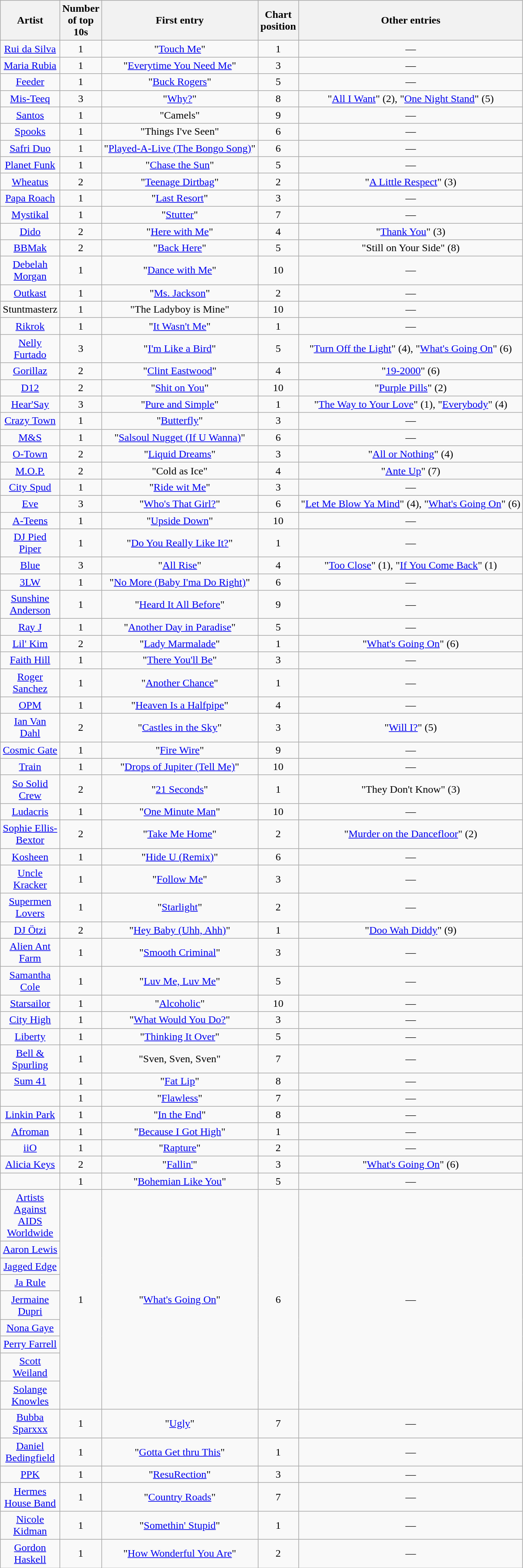<table class="wikitable sortable mw-collapsible mw-collapsed" style="text-align: center;">
<tr>
<th scope="col" style="width:55px;">Artist</th>
<th scope="col" style="width:55px;" data-sort-type="number">Number of top 10s</th>
<th scope="col" style="text-align:center;">First entry</th>
<th scope="col" style="width:55px;" data-sort-type="number">Chart position</th>
<th scope="col" style="text-align:center;">Other entries</th>
</tr>
<tr>
<td><a href='#'>Rui da Silva</a></td>
<td>1</td>
<td>"<a href='#'>Touch Me</a>"</td>
<td>1</td>
<td>—</td>
</tr>
<tr>
<td><a href='#'>Maria Rubia</a></td>
<td>1</td>
<td>"<a href='#'>Everytime You Need Me</a>"</td>
<td>3</td>
<td>—</td>
</tr>
<tr>
<td><a href='#'>Feeder</a></td>
<td>1</td>
<td>"<a href='#'>Buck Rogers</a>"</td>
<td>5</td>
<td>—</td>
</tr>
<tr>
<td><a href='#'>Mis-Teeq</a></td>
<td>3</td>
<td>"<a href='#'>Why?</a>"</td>
<td>8</td>
<td>"<a href='#'>All I Want</a>" (2), "<a href='#'>One Night Stand</a>" (5)</td>
</tr>
<tr>
<td><a href='#'>Santos</a></td>
<td>1</td>
<td>"Camels"</td>
<td>9</td>
<td>—</td>
</tr>
<tr>
<td><a href='#'>Spooks</a></td>
<td>1</td>
<td>"Things I've Seen"</td>
<td>6</td>
<td>—</td>
</tr>
<tr>
<td><a href='#'>Safri Duo</a></td>
<td>1</td>
<td>"<a href='#'>Played-A-Live (The Bongo Song)</a>"</td>
<td>6</td>
<td>—</td>
</tr>
<tr>
<td><a href='#'>Planet Funk</a></td>
<td>1</td>
<td>"<a href='#'>Chase the Sun</a>"</td>
<td>5</td>
<td>—</td>
</tr>
<tr>
<td><a href='#'>Wheatus</a></td>
<td>2</td>
<td>"<a href='#'>Teenage Dirtbag</a>"</td>
<td>2</td>
<td>"<a href='#'>A Little Respect</a>" (3)</td>
</tr>
<tr>
<td><a href='#'>Papa Roach</a></td>
<td>1</td>
<td>"<a href='#'>Last Resort</a>"</td>
<td>3</td>
<td>—</td>
</tr>
<tr>
<td><a href='#'>Mystikal</a></td>
<td>1</td>
<td>"<a href='#'>Stutter</a>"</td>
<td>7</td>
<td>—</td>
</tr>
<tr>
<td><a href='#'>Dido</a></td>
<td>2</td>
<td>"<a href='#'>Here with Me</a>"</td>
<td>4</td>
<td>"<a href='#'>Thank You</a>" (3)</td>
</tr>
<tr>
<td><a href='#'>BBMak</a></td>
<td>2</td>
<td>"<a href='#'>Back Here</a>"</td>
<td>5</td>
<td>"Still on Your Side" (8)</td>
</tr>
<tr>
<td><a href='#'>Debelah Morgan</a></td>
<td>1</td>
<td>"<a href='#'>Dance with Me</a>"</td>
<td>10</td>
<td>—</td>
</tr>
<tr>
<td><a href='#'>Outkast</a></td>
<td>1</td>
<td>"<a href='#'>Ms. Jackson</a>"</td>
<td>2</td>
<td>—</td>
</tr>
<tr>
<td>Stuntmasterz</td>
<td>1</td>
<td>"The Ladyboy is Mine"</td>
<td>10</td>
<td>—</td>
</tr>
<tr>
<td><a href='#'>Rikrok</a></td>
<td>1</td>
<td>"<a href='#'>It Wasn't Me</a>"</td>
<td>1</td>
<td>—</td>
</tr>
<tr>
<td><a href='#'>Nelly Furtado</a></td>
<td>3</td>
<td>"<a href='#'>I'm Like a Bird</a>"</td>
<td>5</td>
<td>"<a href='#'>Turn Off the Light</a>" (4), "<a href='#'>What's Going On</a>" (6)</td>
</tr>
<tr>
<td><a href='#'>Gorillaz</a></td>
<td>2</td>
<td>"<a href='#'>Clint Eastwood</a>"</td>
<td>4</td>
<td>"<a href='#'>19-2000</a>" (6)</td>
</tr>
<tr>
<td><a href='#'>D12</a></td>
<td>2</td>
<td>"<a href='#'>Shit on You</a>"</td>
<td>10</td>
<td>"<a href='#'>Purple Pills</a>" (2)</td>
</tr>
<tr>
<td><a href='#'>Hear'Say</a></td>
<td>3</td>
<td>"<a href='#'>Pure and Simple</a>"</td>
<td>1</td>
<td>"<a href='#'>The Way to Your Love</a>" (1), "<a href='#'>Everybody</a>" (4)</td>
</tr>
<tr>
<td><a href='#'>Crazy Town</a></td>
<td>1</td>
<td>"<a href='#'>Butterfly</a>"</td>
<td>3</td>
<td>—</td>
</tr>
<tr>
<td><a href='#'>M&S</a></td>
<td>1</td>
<td>"<a href='#'>Salsoul Nugget (If U Wanna)</a>"</td>
<td>6</td>
<td>—</td>
</tr>
<tr>
<td><a href='#'>O-Town</a></td>
<td>2</td>
<td>"<a href='#'>Liquid Dreams</a>"</td>
<td>3</td>
<td>"<a href='#'>All or Nothing</a>" (4)</td>
</tr>
<tr>
<td><a href='#'>M.O.P.</a></td>
<td>2</td>
<td>"Cold as Ice"</td>
<td>4</td>
<td>"<a href='#'>Ante Up</a>" (7)</td>
</tr>
<tr>
<td><a href='#'>City Spud</a></td>
<td>1</td>
<td>"<a href='#'>Ride wit Me</a>"</td>
<td>3</td>
<td>—</td>
</tr>
<tr>
<td><a href='#'>Eve</a></td>
<td>3</td>
<td>"<a href='#'>Who's That Girl?</a>"</td>
<td>6</td>
<td>"<a href='#'>Let Me Blow Ya Mind</a>" (4), "<a href='#'>What's Going On</a>" (6)</td>
</tr>
<tr>
<td><a href='#'>A-Teens</a></td>
<td>1</td>
<td>"<a href='#'>Upside Down</a>"</td>
<td>10</td>
<td>—</td>
</tr>
<tr>
<td><a href='#'>DJ Pied Piper</a></td>
<td>1</td>
<td>"<a href='#'>Do You Really Like It?</a>"</td>
<td>1</td>
<td>—</td>
</tr>
<tr>
<td><a href='#'>Blue</a></td>
<td>3</td>
<td>"<a href='#'>All Rise</a>"</td>
<td>4</td>
<td>"<a href='#'>Too Close</a>" (1), "<a href='#'>If You Come Back</a>" (1)</td>
</tr>
<tr>
<td><a href='#'>3LW</a></td>
<td>1</td>
<td>"<a href='#'>No More (Baby I'ma Do Right)</a>"</td>
<td>6</td>
<td>—</td>
</tr>
<tr>
<td><a href='#'>Sunshine Anderson</a></td>
<td>1</td>
<td>"<a href='#'>Heard It All Before</a>"</td>
<td>9</td>
<td>—</td>
</tr>
<tr>
<td><a href='#'>Ray J</a></td>
<td>1</td>
<td>"<a href='#'>Another Day in Paradise</a>"</td>
<td>5</td>
<td>—</td>
</tr>
<tr>
<td><a href='#'>Lil' Kim</a></td>
<td>2</td>
<td>"<a href='#'>Lady Marmalade</a>"</td>
<td>1</td>
<td>"<a href='#'>What's Going On</a>" (6)</td>
</tr>
<tr>
<td><a href='#'>Faith Hill</a></td>
<td>1</td>
<td>"<a href='#'>There You'll Be</a>"</td>
<td>3</td>
<td>—</td>
</tr>
<tr>
<td><a href='#'>Roger Sanchez</a></td>
<td>1</td>
<td>"<a href='#'>Another Chance</a>"</td>
<td>1</td>
<td>—</td>
</tr>
<tr>
<td><a href='#'>OPM</a></td>
<td>1</td>
<td>"<a href='#'>Heaven Is a Halfpipe</a>"</td>
<td>4</td>
<td>—</td>
</tr>
<tr>
<td><a href='#'>Ian Van Dahl</a></td>
<td>2</td>
<td>"<a href='#'>Castles in the Sky</a>"</td>
<td>3</td>
<td>"<a href='#'>Will I?</a>" (5)</td>
</tr>
<tr>
<td><a href='#'>Cosmic Gate</a></td>
<td>1</td>
<td>"<a href='#'>Fire Wire</a>"</td>
<td>9</td>
<td>—</td>
</tr>
<tr>
<td><a href='#'>Train</a></td>
<td>1</td>
<td>"<a href='#'>Drops of Jupiter (Tell Me)</a>"</td>
<td>10</td>
<td>—</td>
</tr>
<tr>
<td><a href='#'>So Solid Crew</a></td>
<td>2</td>
<td>"<a href='#'>21 Seconds</a>"</td>
<td>1</td>
<td>"They Don't Know" (3)</td>
</tr>
<tr>
<td><a href='#'>Ludacris</a></td>
<td>1</td>
<td>"<a href='#'>One Minute Man</a>"</td>
<td>10</td>
<td>—</td>
</tr>
<tr>
<td><a href='#'>Sophie Ellis-Bextor</a></td>
<td>2</td>
<td>"<a href='#'>Take Me Home</a>"</td>
<td>2</td>
<td>"<a href='#'>Murder on the Dancefloor</a>" (2)</td>
</tr>
<tr>
<td><a href='#'>Kosheen</a></td>
<td>1</td>
<td>"<a href='#'>Hide U (Remix)</a>"</td>
<td>6</td>
<td>—</td>
</tr>
<tr>
<td><a href='#'>Uncle Kracker</a></td>
<td>1</td>
<td>"<a href='#'>Follow Me</a>"</td>
<td>3</td>
<td>—</td>
</tr>
<tr>
<td><a href='#'>Supermen Lovers</a></td>
<td>1</td>
<td>"<a href='#'>Starlight</a>"</td>
<td>2</td>
<td>—</td>
</tr>
<tr>
<td><a href='#'>DJ Ötzi</a></td>
<td>2</td>
<td>"<a href='#'>Hey Baby (Uhh, Ahh)</a>"</td>
<td>1</td>
<td>"<a href='#'>Doo Wah Diddy</a>" (9)</td>
</tr>
<tr>
<td><a href='#'>Alien Ant Farm</a></td>
<td>1</td>
<td>"<a href='#'>Smooth Criminal</a>"</td>
<td>3</td>
<td>—</td>
</tr>
<tr>
<td><a href='#'>Samantha Cole</a></td>
<td>1</td>
<td>"<a href='#'>Luv Me, Luv Me</a>"</td>
<td>5</td>
<td>—</td>
</tr>
<tr>
<td><a href='#'>Starsailor</a></td>
<td>1</td>
<td>"<a href='#'>Alcoholic</a>"</td>
<td>10</td>
<td>—</td>
</tr>
<tr>
<td><a href='#'>City High</a></td>
<td>1</td>
<td>"<a href='#'>What Would You Do?</a>"</td>
<td>3</td>
<td>—</td>
</tr>
<tr>
<td><a href='#'>Liberty</a></td>
<td>1</td>
<td>"<a href='#'>Thinking It Over</a>"</td>
<td>5</td>
<td>—</td>
</tr>
<tr>
<td><a href='#'>Bell & Spurling</a></td>
<td>1</td>
<td>"Sven, Sven, Sven"</td>
<td>7</td>
<td>—</td>
</tr>
<tr>
<td><a href='#'>Sum 41</a></td>
<td>1</td>
<td>"<a href='#'>Fat Lip</a>"</td>
<td>8</td>
<td>—</td>
</tr>
<tr>
<td></td>
<td>1</td>
<td>"<a href='#'>Flawless</a>"</td>
<td>7</td>
<td>—</td>
</tr>
<tr>
<td><a href='#'>Linkin Park</a></td>
<td>1</td>
<td>"<a href='#'>In the End</a>"</td>
<td>8</td>
<td>—</td>
</tr>
<tr>
<td><a href='#'>Afroman</a></td>
<td>1</td>
<td>"<a href='#'>Because I Got High</a>"</td>
<td>1</td>
<td>—</td>
</tr>
<tr>
<td><a href='#'>iiO</a></td>
<td>1</td>
<td>"<a href='#'>Rapture</a>"</td>
<td>2</td>
<td>—</td>
</tr>
<tr>
<td><a href='#'>Alicia Keys</a></td>
<td>2</td>
<td>"<a href='#'>Fallin'</a>"</td>
<td>3</td>
<td>"<a href='#'>What's Going On</a>" (6)</td>
</tr>
<tr>
<td></td>
<td>1</td>
<td>"<a href='#'>Bohemian Like You</a>"</td>
<td>5</td>
<td>—</td>
</tr>
<tr>
<td><a href='#'>Artists Against AIDS Worldwide</a></td>
<td rowspan="9">1</td>
<td rowspan="9">"<a href='#'>What's Going On</a>"</td>
<td rowspan="9">6</td>
<td rowspan="9">—</td>
</tr>
<tr>
<td><a href='#'>Aaron Lewis</a></td>
</tr>
<tr>
<td><a href='#'>Jagged Edge</a></td>
</tr>
<tr>
<td><a href='#'>Ja Rule</a></td>
</tr>
<tr>
<td><a href='#'>Jermaine Dupri</a></td>
</tr>
<tr>
<td><a href='#'>Nona Gaye</a></td>
</tr>
<tr>
<td><a href='#'>Perry Farrell</a></td>
</tr>
<tr>
<td><a href='#'>Scott Weiland</a></td>
</tr>
<tr>
<td><a href='#'>Solange Knowles</a></td>
</tr>
<tr>
<td><a href='#'>Bubba Sparxxx</a></td>
<td>1</td>
<td>"<a href='#'>Ugly</a>"</td>
<td>7</td>
<td>—</td>
</tr>
<tr>
<td><a href='#'>Daniel Bedingfield</a></td>
<td>1</td>
<td>"<a href='#'>Gotta Get thru This</a>"</td>
<td>1</td>
<td>—</td>
</tr>
<tr>
<td><a href='#'>PPK</a></td>
<td>1</td>
<td>"<a href='#'>ResuRection</a>"</td>
<td>3</td>
<td>—</td>
</tr>
<tr>
<td><a href='#'>Hermes House Band</a></td>
<td>1</td>
<td>"<a href='#'>Country Roads</a>"</td>
<td>7</td>
<td>—</td>
</tr>
<tr>
<td><a href='#'>Nicole Kidman</a></td>
<td>1</td>
<td>"<a href='#'>Somethin' Stupid</a>"</td>
<td>1</td>
<td>—</td>
</tr>
<tr>
<td><a href='#'>Gordon Haskell</a></td>
<td>1</td>
<td>"<a href='#'>How Wonderful You Are</a>"</td>
<td>2</td>
<td>—</td>
</tr>
</table>
